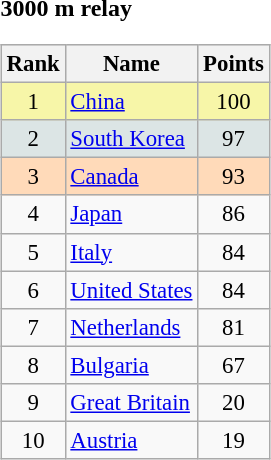<table>
<tr valign="top">
<td><br><strong>3000 m relay</strong><br><table class="wikitable" style="font-size:95%; text-align: center">
<tr style="background:#dcdcdc;">
<th>Rank</th>
<th>Name</th>
<th>Points</th>
</tr>
<tr bgcolor="#F7F6A8" |>
<td>1</td>
<td align="left"> <a href='#'>China</a></td>
<td>100</td>
</tr>
<tr bgcolor="#DCE5E5">
<td>2</td>
<td align="left"> <a href='#'>South Korea</a></td>
<td>97</td>
</tr>
<tr bgcolor="#FFDAB9">
<td>3</td>
<td align="left"> <a href='#'>Canada</a></td>
<td>93</td>
</tr>
<tr>
<td>4</td>
<td align="left"> <a href='#'>Japan</a></td>
<td>86</td>
</tr>
<tr>
<td>5</td>
<td align="left"> <a href='#'>Italy</a></td>
<td>84</td>
</tr>
<tr>
<td>6</td>
<td align="left"> <a href='#'>United States</a></td>
<td>84</td>
</tr>
<tr>
<td>7</td>
<td align="left"> <a href='#'>Netherlands</a></td>
<td>81</td>
</tr>
<tr>
<td>8</td>
<td align="left"> <a href='#'>Bulgaria</a></td>
<td>67</td>
</tr>
<tr>
<td>9</td>
<td align="left"> <a href='#'>Great Britain</a></td>
<td>20</td>
</tr>
<tr>
<td>10</td>
<td align="left"> <a href='#'>Austria</a></td>
<td>19</td>
</tr>
</table>
</td>
</tr>
</table>
